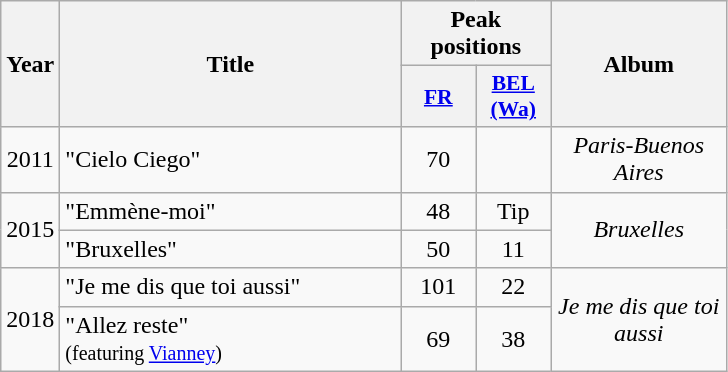<table class="wikitable">
<tr>
<th rowspan="2" style="text-align:center; width:10px;">Year</th>
<th rowspan="2" style="text-align:center; width:220px;">Title</th>
<th style="text-align:center; width:20px;" colspan="2">Peak positions</th>
<th rowspan="2" style="text-align:center; width:110px;">Album</th>
</tr>
<tr>
<th scope="col" style="width:3em;font-size:90%;"><a href='#'>FR</a><br></th>
<th scope="col" style="width:3em;font-size:90%;"><a href='#'>BEL<br>(Wa)</a><br></th>
</tr>
<tr>
<td style="text-align:center;">2011</td>
<td>"Cielo Ciego"</td>
<td style="text-align:center;">70</td>
<td style="text-align:center;"></td>
<td style="text-align:center;"><em>Paris-Buenos Aires</em></td>
</tr>
<tr>
<td style="text-align:center;" rowspan="2">2015</td>
<td>"Emmène-moi"</td>
<td style="text-align:center;">48</td>
<td style="text-align:center;">Tip</td>
<td style="text-align:center;" rowspan="2"><em>Bruxelles</em></td>
</tr>
<tr>
<td>"Bruxelles"</td>
<td style="text-align:center;">50</td>
<td style="text-align:center;">11</td>
</tr>
<tr>
<td style="text-align:center;" rowspan="2">2018</td>
<td>"Je me dis que toi aussi"</td>
<td style="text-align:center;">101</td>
<td style="text-align:center;">22</td>
<td style="text-align:center;" rowspan=2><em>Je me dis que toi aussi</em></td>
</tr>
<tr>
<td>"Allez reste"<br><small>(featuring <a href='#'>Vianney</a>)</small></td>
<td style="text-align:center;">69<br></td>
<td style="text-align:center;">38</td>
</tr>
</table>
